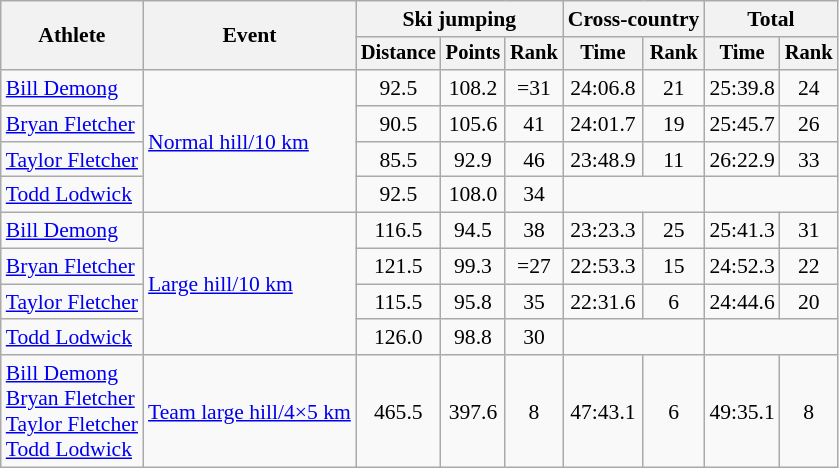<table class=wikitable style=font-size:90%;text-align:center>
<tr>
<th rowspan=2>Athlete</th>
<th rowspan=2>Event</th>
<th colspan=3>Ski jumping</th>
<th colspan=2>Cross-country</th>
<th colspan=2>Total</th>
</tr>
<tr style=font-size:95%>
<th>Distance</th>
<th>Points</th>
<th>Rank</th>
<th>Time</th>
<th>Rank</th>
<th>Time</th>
<th>Rank</th>
</tr>
<tr>
<td align=left><a href='#'>Bill Demong</a></td>
<td align=left rowspan=4><a href='#'>Normal hill/10 km</a></td>
<td>92.5</td>
<td>108.2</td>
<td>=31</td>
<td>24:06.8</td>
<td>21</td>
<td>25:39.8</td>
<td>24</td>
</tr>
<tr>
<td align=left><a href='#'>Bryan Fletcher</a></td>
<td>90.5</td>
<td>105.6</td>
<td>41</td>
<td>24:01.7</td>
<td>19</td>
<td>25:45.7</td>
<td>26</td>
</tr>
<tr>
<td align=left><a href='#'>Taylor Fletcher</a></td>
<td>85.5</td>
<td>92.9</td>
<td>46</td>
<td>23:48.9</td>
<td>11</td>
<td>26:22.9</td>
<td>33</td>
</tr>
<tr>
<td align=left><a href='#'>Todd Lodwick</a></td>
<td>92.5</td>
<td>108.0</td>
<td>34</td>
<td colspan=2></td>
<td colspan=2></td>
</tr>
<tr>
<td align=left><a href='#'>Bill Demong</a></td>
<td align=left rowspan=4><a href='#'>Large hill/10 km</a></td>
<td>116.5</td>
<td>94.5</td>
<td>38</td>
<td>23:23.3</td>
<td>25</td>
<td>25:41.3</td>
<td>31</td>
</tr>
<tr>
<td align=left><a href='#'>Bryan Fletcher</a></td>
<td>121.5</td>
<td>99.3</td>
<td>=27</td>
<td>22:53.3</td>
<td>15</td>
<td>24:52.3</td>
<td>22</td>
</tr>
<tr>
<td align=left><a href='#'>Taylor Fletcher</a></td>
<td>115.5</td>
<td>95.8</td>
<td>35</td>
<td>22:31.6</td>
<td>6</td>
<td>24:44.6</td>
<td>20</td>
</tr>
<tr>
<td align=left><a href='#'>Todd Lodwick</a></td>
<td>126.0</td>
<td>98.8</td>
<td>30</td>
<td colspan=2></td>
<td colspan=2></td>
</tr>
<tr>
<td align=left><a href='#'>Bill Demong</a><br><a href='#'>Bryan Fletcher</a><br><a href='#'>Taylor Fletcher</a><br><a href='#'>Todd Lodwick</a></td>
<td align=left><a href='#'>Team large hill/4×5 km</a></td>
<td>465.5</td>
<td>397.6</td>
<td>8</td>
<td>47:43.1</td>
<td>6</td>
<td>49:35.1</td>
<td>8</td>
</tr>
</table>
